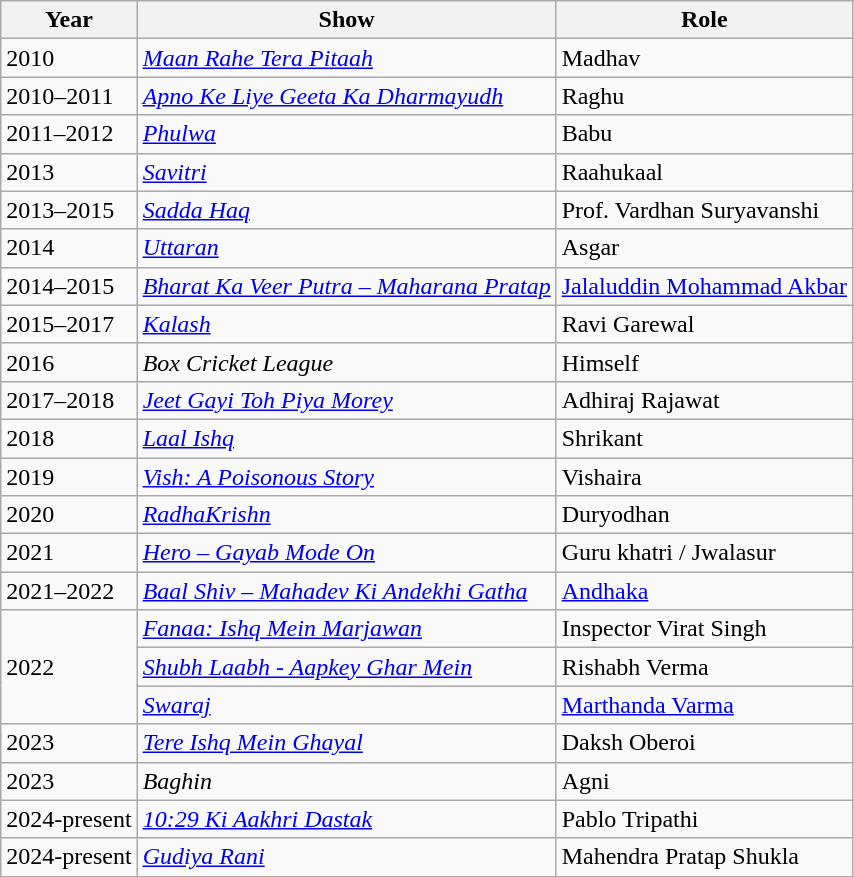<table class="wikitable">
<tr>
<th>Year</th>
<th>Show</th>
<th>Role</th>
</tr>
<tr>
<td>2010</td>
<td><em><a href='#'>Maan Rahe Tera Pitaah</a></em></td>
<td>Madhav</td>
</tr>
<tr>
<td>2010–2011</td>
<td><em><a href='#'>Apno Ke Liye Geeta Ka Dharmayudh</a></em></td>
<td>Raghu</td>
</tr>
<tr>
<td>2011–2012</td>
<td><em><a href='#'>Phulwa</a></em></td>
<td>Babu</td>
</tr>
<tr>
<td>2013</td>
<td><em><a href='#'>Savitri</a></em></td>
<td>Raahukaal</td>
</tr>
<tr>
<td>2013–2015</td>
<td><em><a href='#'>Sadda Haq</a></em></td>
<td>Prof. Vardhan Suryavanshi</td>
</tr>
<tr>
<td>2014</td>
<td><em><a href='#'>Uttaran</a></em></td>
<td>Asgar</td>
</tr>
<tr>
<td>2014–2015</td>
<td><em><a href='#'>Bharat Ka Veer Putra – Maharana Pratap</a></em></td>
<td><a href='#'>Jalaluddin Mohammad Akbar</a></td>
</tr>
<tr>
<td>2015–2017</td>
<td><em><a href='#'>Kalash</a></em></td>
<td>Ravi Garewal</td>
</tr>
<tr>
<td>2016</td>
<td><em>Box Cricket League</em></td>
<td>Himself</td>
</tr>
<tr>
<td>2017–2018</td>
<td><em><a href='#'>Jeet Gayi Toh Piya Morey</a></em></td>
<td>Adhiraj Rajawat</td>
</tr>
<tr>
<td>2018</td>
<td><em><a href='#'>Laal Ishq</a></em></td>
<td>Shrikant</td>
</tr>
<tr>
<td>2019</td>
<td><em><a href='#'>Vish: A Poisonous Story</a></em></td>
<td>Vishaira</td>
</tr>
<tr>
<td>2020</td>
<td><em><a href='#'>RadhaKrishn</a></em></td>
<td>Duryodhan</td>
</tr>
<tr>
<td>2021</td>
<td><em><a href='#'>Hero – Gayab Mode On</a></em></td>
<td>Guru khatri / Jwalasur</td>
</tr>
<tr>
<td>2021–2022</td>
<td><em><a href='#'>Baal Shiv – Mahadev Ki Andekhi Gatha</a></em></td>
<td><a href='#'>Andhaka</a></td>
</tr>
<tr>
<td rowspan="3">2022</td>
<td><em><a href='#'>Fanaa: Ishq Mein Marjawan</a></em></td>
<td>Inspector Virat Singh</td>
</tr>
<tr>
<td><em><a href='#'>Shubh Laabh - Aapkey Ghar Mein</a></em></td>
<td>Rishabh Verma</td>
</tr>
<tr>
<td><em><a href='#'>Swaraj</a></em></td>
<td><a href='#'>Marthanda Varma</a></td>
</tr>
<tr>
<td>2023</td>
<td><em><a href='#'>Tere Ishq Mein Ghayal</a></em></td>
<td>Daksh Oberoi</td>
</tr>
<tr>
<td>2023</td>
<td><em>Baghin</em></td>
<td>Agni</td>
</tr>
<tr>
<td>2024-present</td>
<td><em><a href='#'>10:29 Ki Aakhri Dastak</a></em></td>
<td>Pablo Tripathi</td>
</tr>
<tr>
<td>2024-present</td>
<td><em><a href='#'>Gudiya Rani</a></em></td>
<td>Mahendra Pratap Shukla</td>
</tr>
<tr>
</tr>
</table>
